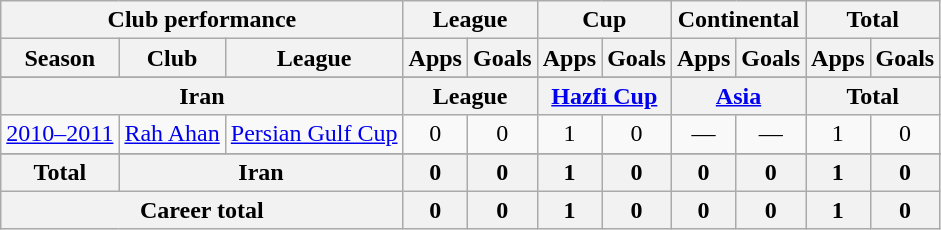<table class="wikitable" style="text-align:center">
<tr>
<th colspan=3>Club performance</th>
<th colspan=2>League</th>
<th colspan=2>Cup</th>
<th colspan=2>Continental</th>
<th colspan=2>Total</th>
</tr>
<tr>
<th>Season</th>
<th>Club</th>
<th>League</th>
<th>Apps</th>
<th>Goals</th>
<th>Apps</th>
<th>Goals</th>
<th>Apps</th>
<th>Goals</th>
<th>Apps</th>
<th>Goals</th>
</tr>
<tr>
</tr>
<tr>
<th colspan=3>Iran</th>
<th colspan=2>League</th>
<th colspan=2><a href='#'>Hazfi Cup</a></th>
<th colspan=2><a href='#'>Asia</a></th>
<th colspan=2>Total</th>
</tr>
<tr>
<td><a href='#'>2010–2011</a></td>
<td rowspan="1"><a href='#'>Rah Ahan</a></td>
<td rowspan="1"><a href='#'>Persian Gulf Cup</a></td>
<td>0</td>
<td>0</td>
<td>1</td>
<td>0</td>
<td>—</td>
<td>—</td>
<td>1</td>
<td>0</td>
</tr>
<tr>
</tr>
<tr>
<th rowspan=1>Total</th>
<th colspan=2>Iran</th>
<th>0</th>
<th>0</th>
<th>1</th>
<th>0</th>
<th>0</th>
<th>0</th>
<th>1</th>
<th>0</th>
</tr>
<tr>
<th colspan=3>Career total</th>
<th>0</th>
<th>0</th>
<th>1</th>
<th>0</th>
<th>0</th>
<th>0</th>
<th>1</th>
<th>0</th>
</tr>
</table>
